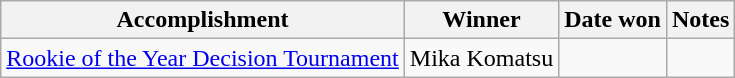<table class="wikitable">
<tr>
<th>Accomplishment</th>
<th>Winner</th>
<th>Date won</th>
<th>Notes</th>
</tr>
<tr>
<td><a href='#'>Rookie of the Year Decision Tournament</a></td>
<td>Mika Komatsu</td>
<td></td>
<td></td>
</tr>
</table>
